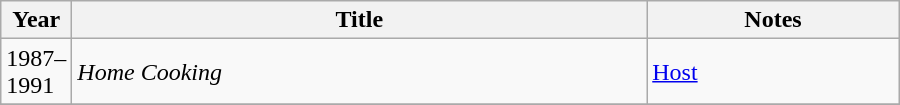<table class="wikitable" style="width:600px">
<tr>
<th width=10>Year</th>
<th>Title</th>
<th>Notes</th>
</tr>
<tr>
<td>1987–1991</td>
<td><em>Home Cooking</em> </td>
<td><a href='#'>Host</a></td>
</tr>
<tr>
</tr>
</table>
